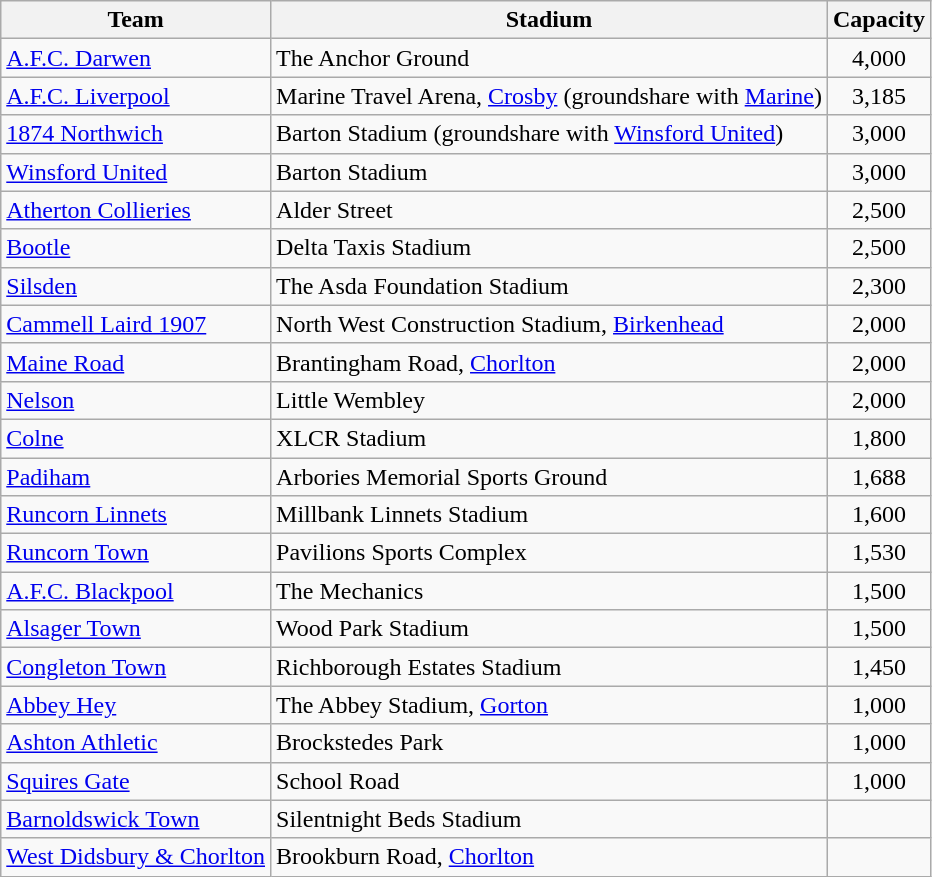<table class="wikitable sortable">
<tr>
<th>Team</th>
<th>Stadium</th>
<th>Capacity</th>
</tr>
<tr>
<td><a href='#'>A.F.C. Darwen</a></td>
<td>The Anchor Ground</td>
<td style="text-align:center;">4,000</td>
</tr>
<tr>
<td><a href='#'>A.F.C. Liverpool</a></td>
<td>Marine Travel Arena, <a href='#'>Crosby</a> (groundshare with <a href='#'>Marine</a>)</td>
<td style="text-align:center;">3,185</td>
</tr>
<tr>
<td><a href='#'>1874 Northwich</a></td>
<td>Barton Stadium (groundshare with <a href='#'>Winsford United</a>)</td>
<td style="text-align:center;">3,000</td>
</tr>
<tr>
<td><a href='#'>Winsford United</a></td>
<td>Barton Stadium</td>
<td style="text-align:center;">3,000</td>
</tr>
<tr>
<td><a href='#'>Atherton Collieries</a></td>
<td>Alder Street</td>
<td style="text-align:center;">2,500</td>
</tr>
<tr>
<td><a href='#'>Bootle</a></td>
<td>Delta Taxis Stadium</td>
<td style="text-align:center;">2,500</td>
</tr>
<tr>
<td><a href='#'>Silsden</a></td>
<td>The Asda Foundation Stadium</td>
<td style="text-align:center;">2,300</td>
</tr>
<tr>
<td><a href='#'>Cammell Laird 1907</a></td>
<td>North West Construction Stadium, <a href='#'>Birkenhead</a></td>
<td style="text-align:center;">2,000</td>
</tr>
<tr>
<td><a href='#'>Maine Road</a></td>
<td>Brantingham Road, <a href='#'>Chorlton</a></td>
<td style="text-align:center;">2,000</td>
</tr>
<tr>
<td><a href='#'>Nelson</a></td>
<td>Little Wembley</td>
<td style="text-align:center;">2,000</td>
</tr>
<tr>
<td><a href='#'>Colne</a></td>
<td>XLCR Stadium</td>
<td style="text-align:center;">1,800</td>
</tr>
<tr>
<td><a href='#'>Padiham</a></td>
<td>Arbories Memorial Sports Ground</td>
<td style="text-align:center;">1,688</td>
</tr>
<tr>
<td><a href='#'>Runcorn Linnets</a></td>
<td>Millbank Linnets Stadium</td>
<td style="text-align:center;">1,600</td>
</tr>
<tr>
<td><a href='#'>Runcorn Town</a></td>
<td>Pavilions Sports Complex</td>
<td style="text-align:center;">1,530</td>
</tr>
<tr>
<td><a href='#'>A.F.C. Blackpool</a></td>
<td>The Mechanics</td>
<td style="text-align:center;">1,500</td>
</tr>
<tr>
<td><a href='#'>Alsager Town</a></td>
<td>Wood Park Stadium</td>
<td style="text-align:center;">1,500</td>
</tr>
<tr>
<td><a href='#'>Congleton Town</a></td>
<td>Richborough Estates Stadium</td>
<td style="text-align:center;">1,450</td>
</tr>
<tr>
<td><a href='#'>Abbey Hey</a></td>
<td>The Abbey Stadium, <a href='#'>Gorton</a></td>
<td style="text-align:center;">1,000</td>
</tr>
<tr>
<td><a href='#'>Ashton Athletic</a></td>
<td>Brockstedes Park</td>
<td style="text-align:center;">1,000</td>
</tr>
<tr>
<td><a href='#'>Squires Gate</a></td>
<td>School Road</td>
<td style="text-align:center;">1,000</td>
</tr>
<tr>
<td><a href='#'>Barnoldswick Town</a></td>
<td>Silentnight Beds Stadium</td>
<td style="text-align:center;"></td>
</tr>
<tr>
<td><a href='#'>West Didsbury & Chorlton</a></td>
<td>Brookburn Road, <a href='#'>Chorlton</a></td>
<td style="text-align:center;"></td>
</tr>
</table>
